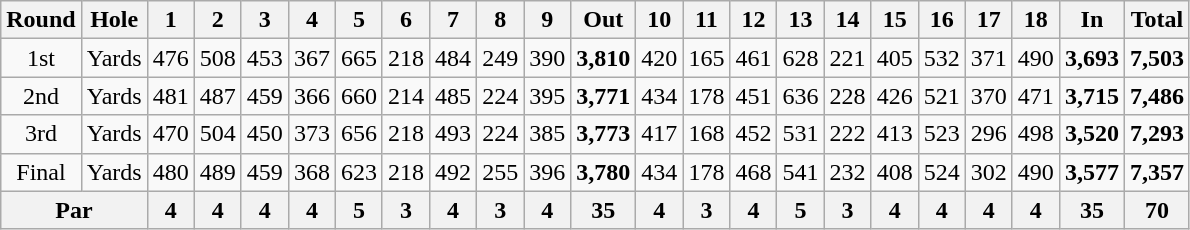<table class="wikitable" style="text-align:center">
<tr>
<th>Round</th>
<th>Hole</th>
<th>1</th>
<th>2</th>
<th>3</th>
<th>4</th>
<th>5</th>
<th>6</th>
<th>7</th>
<th>8</th>
<th>9</th>
<th>Out</th>
<th>10</th>
<th>11</th>
<th>12</th>
<th>13</th>
<th>14</th>
<th>15</th>
<th>16</th>
<th>17</th>
<th>18</th>
<th>In</th>
<th>Total</th>
</tr>
<tr>
<td>1st</td>
<td>Yards</td>
<td>476</td>
<td>508</td>
<td>453</td>
<td>367</td>
<td>665</td>
<td>218</td>
<td>484</td>
<td>249</td>
<td>390</td>
<td><strong>3,810</strong></td>
<td>420</td>
<td>165</td>
<td>461</td>
<td>628</td>
<td>221</td>
<td>405</td>
<td>532</td>
<td>371</td>
<td>490</td>
<td><strong>3,693</strong></td>
<td><strong>7,503</strong></td>
</tr>
<tr>
<td>2nd</td>
<td>Yards</td>
<td>481</td>
<td>487</td>
<td>459</td>
<td>366</td>
<td>660</td>
<td>214</td>
<td>485</td>
<td>224</td>
<td>395</td>
<td><strong>3,771</strong></td>
<td>434</td>
<td>178</td>
<td>451</td>
<td>636</td>
<td>228</td>
<td>426</td>
<td>521</td>
<td>370</td>
<td>471</td>
<td><strong>3,715</strong></td>
<td><strong>7,486</strong></td>
</tr>
<tr>
<td>3rd</td>
<td>Yards</td>
<td>470</td>
<td>504</td>
<td>450</td>
<td>373</td>
<td>656</td>
<td>218</td>
<td>493</td>
<td>224</td>
<td>385</td>
<td><strong>3,773</strong></td>
<td>417</td>
<td>168</td>
<td>452</td>
<td>531</td>
<td>222</td>
<td>413</td>
<td>523</td>
<td>296</td>
<td>498</td>
<td><strong>3,520</strong></td>
<td><strong>7,293</strong></td>
</tr>
<tr>
<td>Final</td>
<td>Yards</td>
<td>480</td>
<td>489</td>
<td>459</td>
<td>368</td>
<td>623</td>
<td>218</td>
<td>492</td>
<td>255</td>
<td>396</td>
<td><strong>3,780</strong></td>
<td>434</td>
<td>178</td>
<td>468</td>
<td>541</td>
<td>232</td>
<td>408</td>
<td>524</td>
<td>302</td>
<td>490</td>
<td><strong>3,577</strong></td>
<td><strong>7,357</strong></td>
</tr>
<tr>
<th colspan="2">Par</th>
<th>4</th>
<th>4</th>
<th>4</th>
<th>4</th>
<th>5</th>
<th>3</th>
<th>4</th>
<th>3</th>
<th>4</th>
<th>35</th>
<th>4</th>
<th>3</th>
<th>4</th>
<th>5</th>
<th>3</th>
<th>4</th>
<th>4</th>
<th>4</th>
<th>4</th>
<th>35</th>
<th>70</th>
</tr>
</table>
